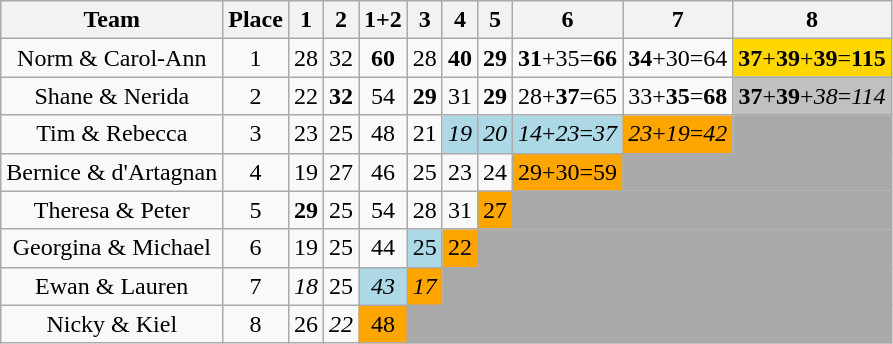<table class="wikitable sortable" style="text-align:center" align="center">
<tr>
<th>Team</th>
<th>Place</th>
<th>1</th>
<th>2</th>
<th>1+2</th>
<th>3</th>
<th>4</th>
<th>5</th>
<th>6</th>
<th>7</th>
<th>8</th>
</tr>
<tr>
<td>Norm & Carol-Ann</td>
<td>1</td>
<td>28</td>
<td>32</td>
<td><span> <strong>60</strong></span></td>
<td>28</td>
<td><span> <strong>40</strong></span></td>
<td><span> <strong>29</strong></span></td>
<td><span> <strong>31</strong></span>+35=<span><strong>66</strong></span></td>
<td><span> <strong>34</strong></span>+30=64</td>
<td bgcolor="gold"><span><strong>37</strong></span>+<span><strong>39</strong></span>+<span><strong>39</strong></span>=<span><strong>115</strong></span></td>
</tr>
<tr>
<td>Shane & Nerida</td>
<td>2</td>
<td>22</td>
<td><span> <strong>32</strong></span></td>
<td>54</td>
<td><span> <strong>29</strong></span></td>
<td>31</td>
<td><span><strong>29</strong></span></td>
<td>28+<span><strong>37</strong></span>=65</td>
<td>33+<span><strong>35</strong></span>=<span><strong>68</strong> </span></td>
<td bgcolor="silver"><span><strong>37</strong></span>+<span><strong>39</strong></span>+<span><em>38</em></span>=<span><em>114</em></span></td>
</tr>
<tr>
<td>Tim & Rebecca</td>
<td>3</td>
<td>23</td>
<td>25</td>
<td>48</td>
<td>21</td>
<td style="background:lightblue;"><span><em>19</em></span></td>
<td style="background:lightblue;"><span><em>20</em></span></td>
<td style="background:lightblue;"><span><em>14</em></span>+<span><em>23</em></span>=<span><em>37</em></span></td>
<td style="background:orange;"><span><em>23</em></span>+<span><em>19</em></span>=<span><em>42</em></span></td>
<td colspan=1 bgcolor="darkgray"></td>
</tr>
<tr>
<td>Bernice & d'Artagnan</td>
<td>4</td>
<td>19</td>
<td>27</td>
<td>46</td>
<td>25</td>
<td>23</td>
<td>24</td>
<td style="background:orange;">29+30=59</td>
<td colspan=2 bgcolor="darkgray"></td>
</tr>
<tr>
<td>Theresa & Peter</td>
<td>5</td>
<td><span> <strong>29</strong></span></td>
<td>25</td>
<td>54</td>
<td>28</td>
<td>31</td>
<td style="background:orange;">27</td>
<td colspan=3 bgcolor="darkgray"></td>
</tr>
<tr>
<td>Georgina & Michael</td>
<td>6</td>
<td>19</td>
<td>25</td>
<td>44</td>
<td style="background:lightblue;">25</td>
<td style="background:orange;">22</td>
<td colspan=4 bgcolor="darkgray"></td>
</tr>
<tr>
<td>Ewan & Lauren</td>
<td>7</td>
<td><span><em>18</em></span></td>
<td>25</td>
<td style="background:lightblue;"><span><em>43</em></span></td>
<td style="background:orange;"><span><em>17</em></span></td>
<td colspan=5 bgcolor="darkgray"></td>
</tr>
<tr>
<td>Nicky & Kiel</td>
<td>8</td>
<td>26<br></td>
<td><span><em>22</em></span></td>
<td style="background:orange;">48</td>
<td colspan=6 bgcolor="darkgray"></td>
</tr>
</table>
